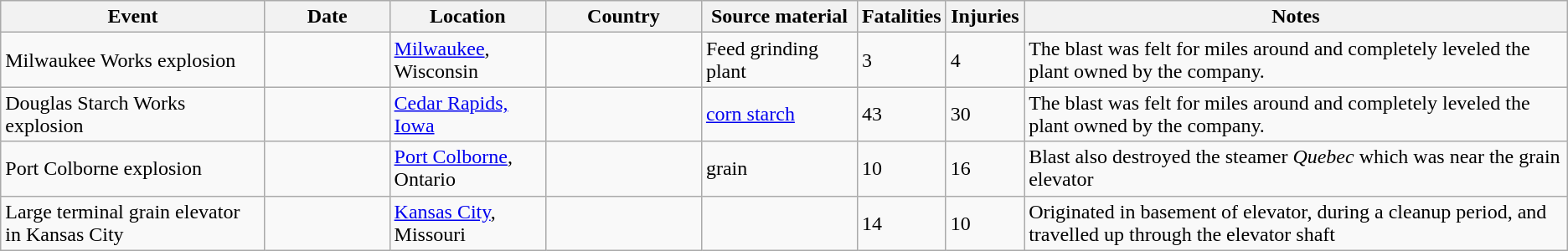<table class="wikitable sortable">
<tr>
<th scope="col" style="width: 17%;">Event</th>
<th scope="col" style="width:  8%;">Date</th>
<th scope="col" style="width: 10%;">Location</th>
<th scope="col" style="width: 10%;">Country</th>
<th scope="col" style="width: 10%;">Source material</th>
<th scope="col" style="width:  5%;" data-sort-type="number">Fatalities</th>
<th scope="col" style="width:  5%;" data-sort-type="number">Injuries</th>
<th scope="col" style="width: 35%;" class="unsortable">Notes</th>
</tr>
<tr>
<td scope="row">Milwaukee Works explosion</td>
<td></td>
<td><a href='#'>Milwaukee</a>, Wisconsin</td>
<td></td>
<td>Feed grinding plant</td>
<td>3</td>
<td>4</td>
<td>The blast was felt for miles around and completely leveled the plant owned by the company.</td>
</tr>
<tr>
<td scope="row">Douglas Starch Works explosion</td>
<td></td>
<td><a href='#'>Cedar Rapids, Iowa</a></td>
<td></td>
<td><a href='#'>corn starch</a></td>
<td>43</td>
<td>30</td>
<td>The blast was felt for miles around and completely leveled the plant owned by the company.</td>
</tr>
<tr>
<td scope="row">Port Colborne explosion</td>
<td></td>
<td><a href='#'>Port Colborne</a>, Ontario</td>
<td></td>
<td>grain</td>
<td>10</td>
<td>16</td>
<td>Blast also destroyed the steamer <em>Quebec</em> which was near the grain elevator</td>
</tr>
<tr>
<td scope="row">Large terminal grain elevator in Kansas City</td>
<td></td>
<td><a href='#'>Kansas City</a>, Missouri</td>
<td></td>
<td></td>
<td>14</td>
<td>10</td>
<td>Originated in basement of elevator, during a cleanup period, and travelled up through the elevator shaft</td>
</tr>
</table>
